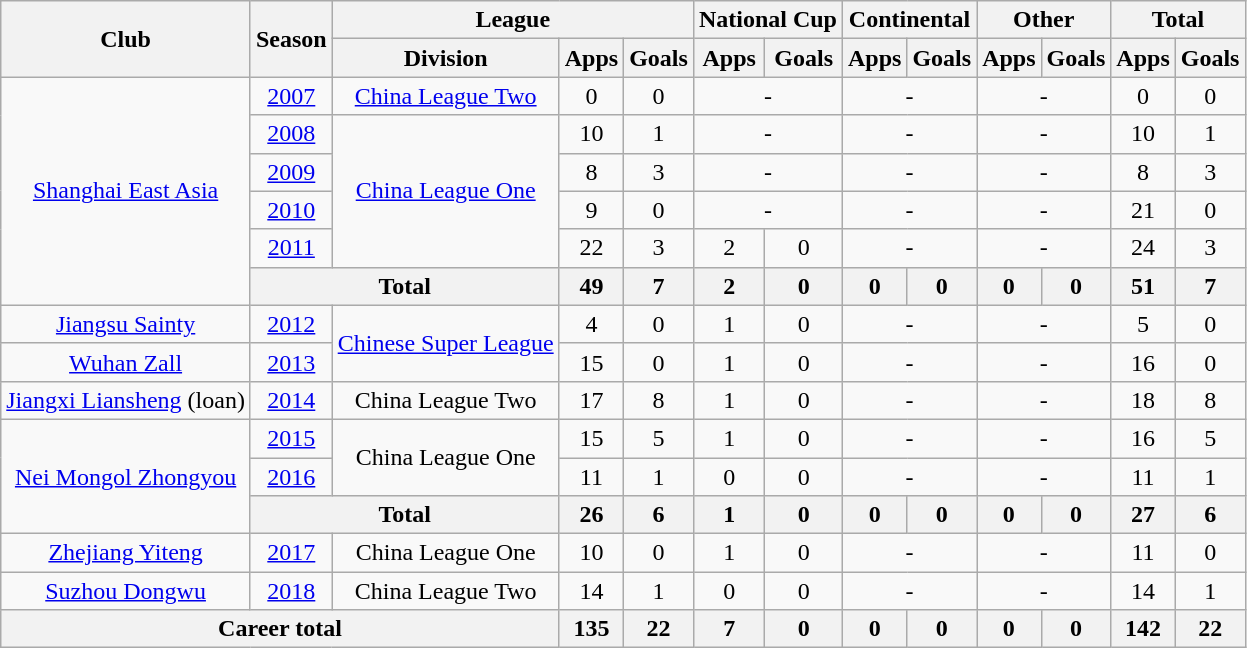<table class="wikitable" style="text-align: center">
<tr>
<th rowspan="2">Club</th>
<th rowspan="2">Season</th>
<th colspan="3">League</th>
<th colspan="2">National Cup</th>
<th colspan="2">Continental</th>
<th colspan="2">Other</th>
<th colspan="2">Total</th>
</tr>
<tr>
<th>Division</th>
<th>Apps</th>
<th>Goals</th>
<th>Apps</th>
<th>Goals</th>
<th>Apps</th>
<th>Goals</th>
<th>Apps</th>
<th>Goals</th>
<th>Apps</th>
<th>Goals</th>
</tr>
<tr>
<td rowspan=6><a href='#'>Shanghai East Asia</a></td>
<td><a href='#'>2007</a></td>
<td><a href='#'>China League Two</a></td>
<td>0</td>
<td>0</td>
<td colspan="2">-</td>
<td colspan="2">-</td>
<td colspan="2">-</td>
<td>0</td>
<td>0</td>
</tr>
<tr>
<td><a href='#'>2008</a></td>
<td rowspan=4><a href='#'>China League One</a></td>
<td>10</td>
<td>1</td>
<td colspan="2">-</td>
<td colspan="2">-</td>
<td colspan="2">-</td>
<td>10</td>
<td>1</td>
</tr>
<tr>
<td><a href='#'>2009</a></td>
<td>8</td>
<td>3</td>
<td colspan="2">-</td>
<td colspan="2">-</td>
<td colspan="2">-</td>
<td>8</td>
<td>3</td>
</tr>
<tr>
<td><a href='#'>2010</a></td>
<td>9</td>
<td>0</td>
<td colspan="2">-</td>
<td colspan="2">-</td>
<td colspan="2">-</td>
<td>21</td>
<td>0</td>
</tr>
<tr>
<td><a href='#'>2011</a></td>
<td>22</td>
<td>3</td>
<td>2</td>
<td>0</td>
<td colspan="2">-</td>
<td colspan="2">-</td>
<td>24</td>
<td>3</td>
</tr>
<tr>
<th colspan="2"><strong>Total</strong></th>
<th>49</th>
<th>7</th>
<th>2</th>
<th>0</th>
<th>0</th>
<th>0</th>
<th>0</th>
<th>0</th>
<th>51</th>
<th>7</th>
</tr>
<tr>
<td><a href='#'>Jiangsu Sainty</a></td>
<td><a href='#'>2012</a></td>
<td rowspan=2><a href='#'>Chinese Super League</a></td>
<td>4</td>
<td>0</td>
<td>1</td>
<td>0</td>
<td colspan="2">-</td>
<td colspan="2">-</td>
<td>5</td>
<td>0</td>
</tr>
<tr>
<td><a href='#'>Wuhan Zall</a></td>
<td><a href='#'>2013</a></td>
<td>15</td>
<td>0</td>
<td>1</td>
<td>0</td>
<td colspan="2">-</td>
<td colspan="2">-</td>
<td>16</td>
<td>0</td>
</tr>
<tr>
<td><a href='#'>Jiangxi Liansheng</a> (loan)</td>
<td><a href='#'>2014</a></td>
<td>China League Two</td>
<td>17</td>
<td>8</td>
<td>1</td>
<td>0</td>
<td colspan="2">-</td>
<td colspan="2">-</td>
<td>18</td>
<td>8</td>
</tr>
<tr>
<td rowspan=3><a href='#'>Nei Mongol Zhongyou</a></td>
<td><a href='#'>2015</a></td>
<td rowspan=2>China League One</td>
<td>15</td>
<td>5</td>
<td>1</td>
<td>0</td>
<td colspan="2">-</td>
<td colspan="2">-</td>
<td>16</td>
<td>5</td>
</tr>
<tr>
<td><a href='#'>2016</a></td>
<td>11</td>
<td>1</td>
<td>0</td>
<td>0</td>
<td colspan="2">-</td>
<td colspan="2">-</td>
<td>11</td>
<td>1</td>
</tr>
<tr>
<th colspan="2"><strong>Total</strong></th>
<th>26</th>
<th>6</th>
<th>1</th>
<th>0</th>
<th>0</th>
<th>0</th>
<th>0</th>
<th>0</th>
<th>27</th>
<th>6</th>
</tr>
<tr>
<td><a href='#'>Zhejiang Yiteng</a></td>
<td><a href='#'>2017</a></td>
<td>China League One</td>
<td>10</td>
<td>0</td>
<td>1</td>
<td>0</td>
<td colspan="2">-</td>
<td colspan="2">-</td>
<td>11</td>
<td>0</td>
</tr>
<tr>
<td><a href='#'>Suzhou Dongwu</a></td>
<td><a href='#'>2018</a></td>
<td>China League Two</td>
<td>14</td>
<td>1</td>
<td>0</td>
<td>0</td>
<td colspan="2">-</td>
<td colspan="2">-</td>
<td>14</td>
<td>1</td>
</tr>
<tr>
<th colspan=3>Career total</th>
<th>135</th>
<th>22</th>
<th>7</th>
<th>0</th>
<th>0</th>
<th>0</th>
<th>0</th>
<th>0</th>
<th>142</th>
<th>22</th>
</tr>
</table>
